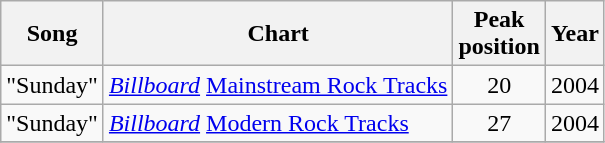<table class="wikitable">
<tr>
<th align="left">Song</th>
<th align="left">Chart</th>
<th align="left">Peak<br>position</th>
<th align="left">Year</th>
</tr>
<tr>
<td align="left">"Sunday"</td>
<td align="left"><em><a href='#'>Billboard</a></em> <a href='#'>Mainstream Rock Tracks</a></td>
<td align="center">20</td>
<td align="center">2004</td>
</tr>
<tr>
<td align="left">"Sunday"</td>
<td align="left"><em><a href='#'>Billboard</a></em> <a href='#'>Modern Rock Tracks</a></td>
<td align="center">27</td>
<td align="center">2004</td>
</tr>
<tr>
</tr>
</table>
